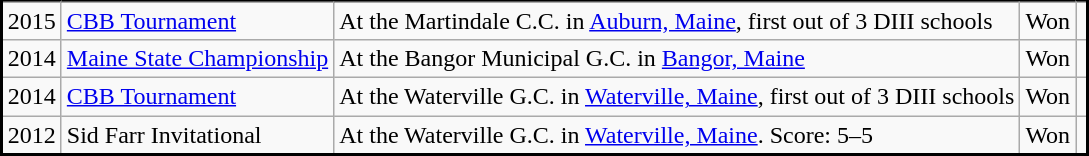<table class="wikitable sortable" style="margin:0.5em 1em 0.5em 0; border:2px #000000 solid; border-collapse:collapse;" style="text-align:center">
<tr>
</tr>
<tr>
<td>2015</td>
<td><a href='#'>CBB Tournament</a></td>
<td>At the Martindale C.C. in <a href='#'>Auburn, Maine</a>, first out of 3 DIII schools</td>
<td>Won</td>
<td></td>
</tr>
<tr>
<td>2014</td>
<td><a href='#'>Maine State Championship</a></td>
<td>At the Bangor Municipal G.C. in <a href='#'>Bangor, Maine</a></td>
<td>Won</td>
<td></td>
</tr>
<tr>
<td>2014</td>
<td><a href='#'>CBB Tournament</a></td>
<td>At the Waterville G.C. in <a href='#'>Waterville, Maine</a>, first out of 3 DIII schools</td>
<td>Won</td>
<td></td>
</tr>
<tr>
<td>2012</td>
<td>Sid Farr Invitational</td>
<td>At the Waterville G.C. in <a href='#'>Waterville, Maine</a>. Score: 5–5</td>
<td>Won</td>
<td></td>
</tr>
</table>
